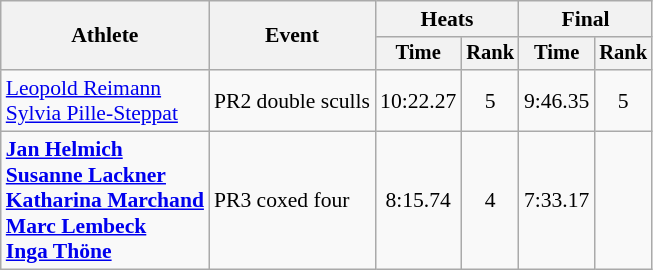<table class="wikitable" style="font-size:90%">
<tr>
<th rowspan="2">Athlete</th>
<th rowspan="2">Event</th>
<th colspan="2">Heats</th>
<th colspan="2">Final</th>
</tr>
<tr style="font-size:95%">
<th>Time</th>
<th>Rank</th>
<th>Time</th>
<th>Rank</th>
</tr>
<tr align=center>
<td align=left><a href='#'>Leopold Reimann</a><br><a href='#'>Sylvia Pille-Steppat</a></td>
<td align=left>PR2 double sculls</td>
<td>10:22.27</td>
<td>5</td>
<td>9:46.35</td>
<td>5</td>
</tr>
<tr align=center>
<td align=left><strong><a href='#'>Jan Helmich</a><br><a href='#'>Susanne Lackner</a><br><a href='#'>Katharina Marchand</a><br><a href='#'>Marc Lembeck</a><br><a href='#'>Inga Thöne</a></strong></td>
<td align=left>PR3 coxed four</td>
<td>8:15.74</td>
<td>4</td>
<td>7:33.17</td>
<td></td>
</tr>
</table>
